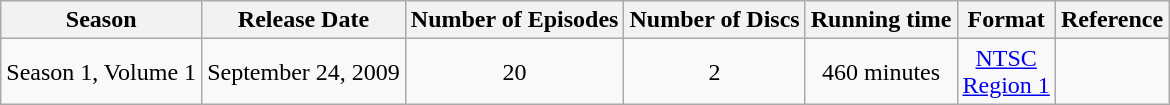<table class="wikitable">
<tr align="center">
<th>Season</th>
<th>Release Date</th>
<th>Number of Episodes</th>
<th>Number of Discs</th>
<th>Running time</th>
<th>Format</th>
<th>Reference</th>
</tr>
<tr align="center">
<td>Season 1, Volume 1</td>
<td>September 24, 2009</td>
<td>20</td>
<td>2</td>
<td>460 minutes</td>
<td><a href='#'>NTSC</a> <br><a href='#'>Region 1</a></td>
<td></td>
</tr>
</table>
